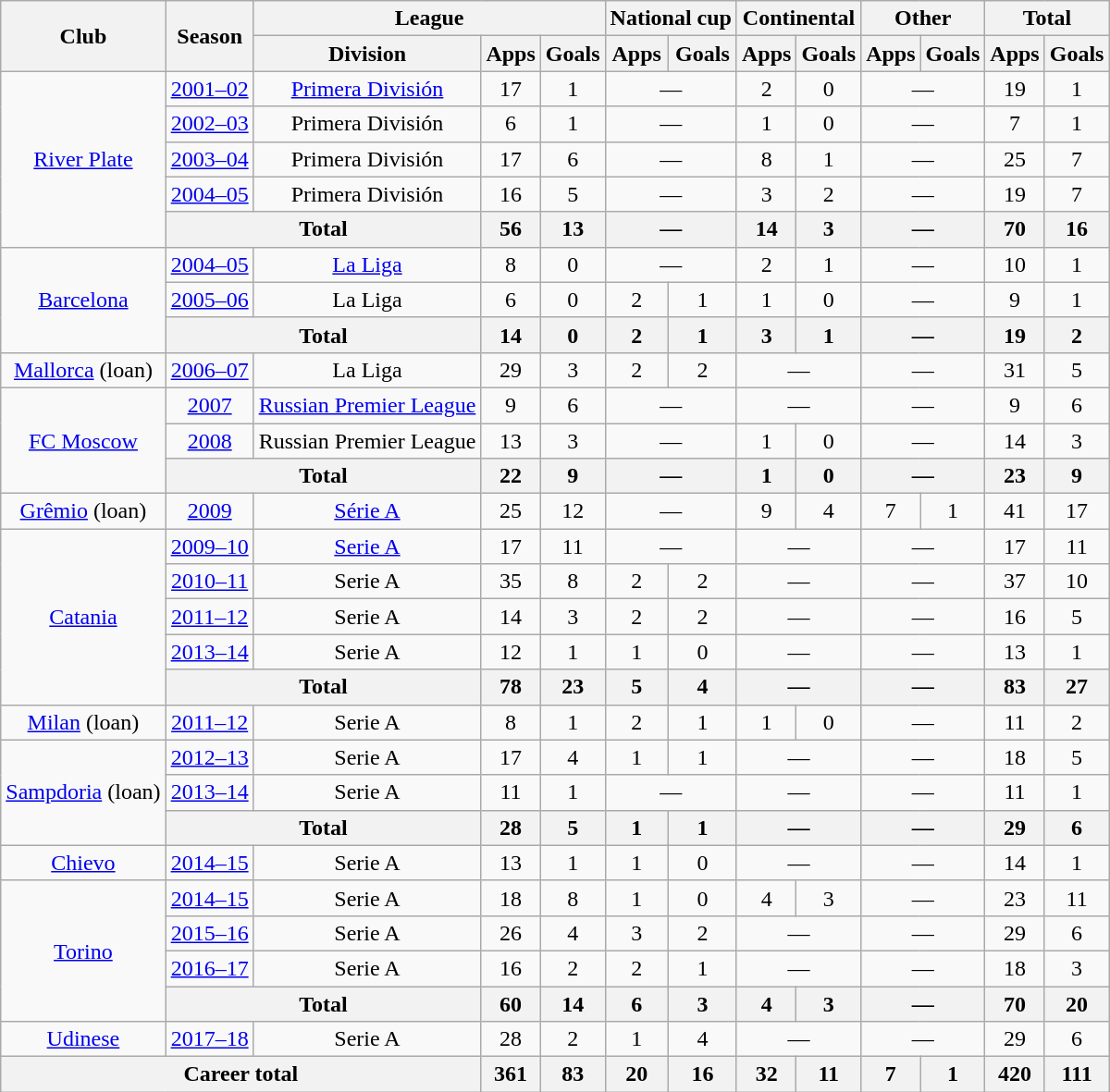<table class="wikitable" style="text-align: center">
<tr>
<th rowspan="2">Club</th>
<th rowspan="2">Season</th>
<th colspan="3">League</th>
<th colspan="2">National cup</th>
<th colspan="2">Continental</th>
<th colspan="2">Other</th>
<th colspan="2">Total</th>
</tr>
<tr>
<th>Division</th>
<th>Apps</th>
<th>Goals</th>
<th>Apps</th>
<th>Goals</th>
<th>Apps</th>
<th>Goals</th>
<th>Apps</th>
<th>Goals</th>
<th>Apps</th>
<th>Goals</th>
</tr>
<tr>
<td rowspan="5"><a href='#'>River Plate</a></td>
<td><a href='#'>2001–02</a></td>
<td><a href='#'>Primera División</a></td>
<td>17</td>
<td>1</td>
<td colspan="2">—</td>
<td>2</td>
<td>0</td>
<td colspan="2">—</td>
<td>19</td>
<td>1</td>
</tr>
<tr>
<td><a href='#'>2002–03</a></td>
<td>Primera División</td>
<td>6</td>
<td>1</td>
<td colspan="2">—</td>
<td>1</td>
<td>0</td>
<td colspan="2">—</td>
<td>7</td>
<td>1</td>
</tr>
<tr>
<td><a href='#'>2003–04</a></td>
<td>Primera División</td>
<td>17</td>
<td>6</td>
<td colspan="2">—</td>
<td>8</td>
<td>1</td>
<td colspan="2">—</td>
<td>25</td>
<td>7</td>
</tr>
<tr>
<td><a href='#'>2004–05</a></td>
<td>Primera División</td>
<td>16</td>
<td>5</td>
<td colspan="2">—</td>
<td>3</td>
<td>2</td>
<td colspan="2">—</td>
<td>19</td>
<td>7</td>
</tr>
<tr>
<th colspan="2">Total</th>
<th>56</th>
<th>13</th>
<th colspan="2">—</th>
<th>14</th>
<th>3</th>
<th colspan="2">—</th>
<th>70</th>
<th>16</th>
</tr>
<tr>
<td rowspan="3"><a href='#'>Barcelona</a></td>
<td><a href='#'>2004–05</a></td>
<td><a href='#'>La Liga</a></td>
<td>8</td>
<td>0</td>
<td colspan="2">—</td>
<td>2</td>
<td>1</td>
<td colspan="2">—</td>
<td>10</td>
<td>1</td>
</tr>
<tr>
<td><a href='#'>2005–06</a></td>
<td>La Liga</td>
<td>6</td>
<td>0</td>
<td>2</td>
<td>1</td>
<td>1</td>
<td>0</td>
<td colspan="2">—</td>
<td>9</td>
<td>1</td>
</tr>
<tr>
<th colspan="2">Total</th>
<th>14</th>
<th>0</th>
<th>2</th>
<th>1</th>
<th>3</th>
<th>1</th>
<th colspan="2">—</th>
<th>19</th>
<th>2</th>
</tr>
<tr>
<td><a href='#'>Mallorca</a> (loan)</td>
<td><a href='#'>2006–07</a></td>
<td>La Liga</td>
<td>29</td>
<td>3</td>
<td>2</td>
<td>2</td>
<td colspan="2">—</td>
<td colspan="2">—</td>
<td>31</td>
<td>5</td>
</tr>
<tr>
<td rowspan="3"><a href='#'>FC Moscow</a></td>
<td><a href='#'>2007</a></td>
<td><a href='#'>Russian Premier League</a></td>
<td>9</td>
<td>6</td>
<td colspan="2">—</td>
<td colspan="2">—</td>
<td colspan="2">—</td>
<td>9</td>
<td>6</td>
</tr>
<tr>
<td><a href='#'>2008</a></td>
<td>Russian Premier League</td>
<td>13</td>
<td>3</td>
<td colspan="2">—</td>
<td>1</td>
<td>0</td>
<td colspan="2">—</td>
<td>14</td>
<td>3</td>
</tr>
<tr>
<th colspan="2">Total</th>
<th>22</th>
<th>9</th>
<th colspan="2">—</th>
<th>1</th>
<th>0</th>
<th colspan="2">—</th>
<th>23</th>
<th>9</th>
</tr>
<tr>
<td><a href='#'>Grêmio</a> (loan)</td>
<td><a href='#'>2009</a></td>
<td><a href='#'>Série A</a></td>
<td>25</td>
<td>12</td>
<td colspan="2">—</td>
<td>9</td>
<td>4</td>
<td>7</td>
<td>1</td>
<td>41</td>
<td>17</td>
</tr>
<tr>
<td rowspan="5"><a href='#'>Catania</a></td>
<td><a href='#'>2009–10</a></td>
<td><a href='#'>Serie A</a></td>
<td>17</td>
<td>11</td>
<td colspan="2">—</td>
<td colspan="2">—</td>
<td colspan="2">—</td>
<td>17</td>
<td>11</td>
</tr>
<tr>
<td><a href='#'>2010–11</a></td>
<td>Serie A</td>
<td>35</td>
<td>8</td>
<td>2</td>
<td>2</td>
<td colspan="2">—</td>
<td colspan="2">—</td>
<td>37</td>
<td>10</td>
</tr>
<tr>
<td><a href='#'>2011–12</a></td>
<td>Serie A</td>
<td>14</td>
<td>3</td>
<td>2</td>
<td>2</td>
<td colspan="2">—</td>
<td colspan="2">—</td>
<td>16</td>
<td>5</td>
</tr>
<tr>
<td><a href='#'>2013–14</a></td>
<td>Serie A</td>
<td>12</td>
<td>1</td>
<td>1</td>
<td>0</td>
<td colspan="2">—</td>
<td colspan="2">—</td>
<td>13</td>
<td>1</td>
</tr>
<tr>
<th colspan="2">Total</th>
<th>78</th>
<th>23</th>
<th>5</th>
<th>4</th>
<th colspan="2">—</th>
<th colspan="2">—</th>
<th>83</th>
<th>27</th>
</tr>
<tr>
<td><a href='#'>Milan</a> (loan)</td>
<td><a href='#'>2011–12</a></td>
<td>Serie A</td>
<td>8</td>
<td>1</td>
<td>2</td>
<td>1</td>
<td>1</td>
<td>0</td>
<td colspan="2">—</td>
<td>11</td>
<td>2</td>
</tr>
<tr>
<td rowspan="3"><a href='#'>Sampdoria</a> (loan)</td>
<td><a href='#'>2012–13</a></td>
<td>Serie A</td>
<td>17</td>
<td>4</td>
<td>1</td>
<td>1</td>
<td colspan="2">—</td>
<td colspan="2">—</td>
<td>18</td>
<td>5</td>
</tr>
<tr>
<td><a href='#'>2013–14</a></td>
<td>Serie A</td>
<td>11</td>
<td>1</td>
<td colspan="2">—</td>
<td colspan="2">—</td>
<td colspan="2">—</td>
<td>11</td>
<td>1</td>
</tr>
<tr>
<th colspan="2">Total</th>
<th>28</th>
<th>5</th>
<th>1</th>
<th>1</th>
<th colspan="2">—</th>
<th colspan="2">—</th>
<th>29</th>
<th>6</th>
</tr>
<tr>
<td><a href='#'>Chievo</a></td>
<td><a href='#'>2014–15</a></td>
<td>Serie A</td>
<td>13</td>
<td>1</td>
<td>1</td>
<td>0</td>
<td colspan="2">—</td>
<td colspan="2">—</td>
<td>14</td>
<td>1</td>
</tr>
<tr>
<td rowspan="4"><a href='#'>Torino</a></td>
<td><a href='#'>2014–15</a></td>
<td>Serie A</td>
<td>18</td>
<td>8</td>
<td>1</td>
<td>0</td>
<td>4</td>
<td>3</td>
<td colspan="2">—</td>
<td>23</td>
<td>11</td>
</tr>
<tr>
<td><a href='#'>2015–16</a></td>
<td>Serie A</td>
<td>26</td>
<td>4</td>
<td>3</td>
<td>2</td>
<td colspan="2">—</td>
<td colspan="2">—</td>
<td>29</td>
<td>6</td>
</tr>
<tr>
<td><a href='#'>2016–17</a></td>
<td>Serie A</td>
<td>16</td>
<td>2</td>
<td>2</td>
<td>1</td>
<td colspan="2">—</td>
<td colspan="2">—</td>
<td>18</td>
<td>3</td>
</tr>
<tr>
<th colspan="2">Total</th>
<th>60</th>
<th>14</th>
<th>6</th>
<th>3</th>
<th>4</th>
<th>3</th>
<th colspan="2">—</th>
<th>70</th>
<th>20</th>
</tr>
<tr>
<td><a href='#'>Udinese</a></td>
<td><a href='#'>2017–18</a></td>
<td>Serie A</td>
<td>28</td>
<td>2</td>
<td>1</td>
<td>4</td>
<td colspan="2">—</td>
<td colspan="2">—</td>
<td>29</td>
<td>6</td>
</tr>
<tr>
<th colspan="3">Career total</th>
<th>361</th>
<th>83</th>
<th>20</th>
<th>16</th>
<th>32</th>
<th>11</th>
<th>7</th>
<th>1</th>
<th>420</th>
<th>111</th>
</tr>
</table>
